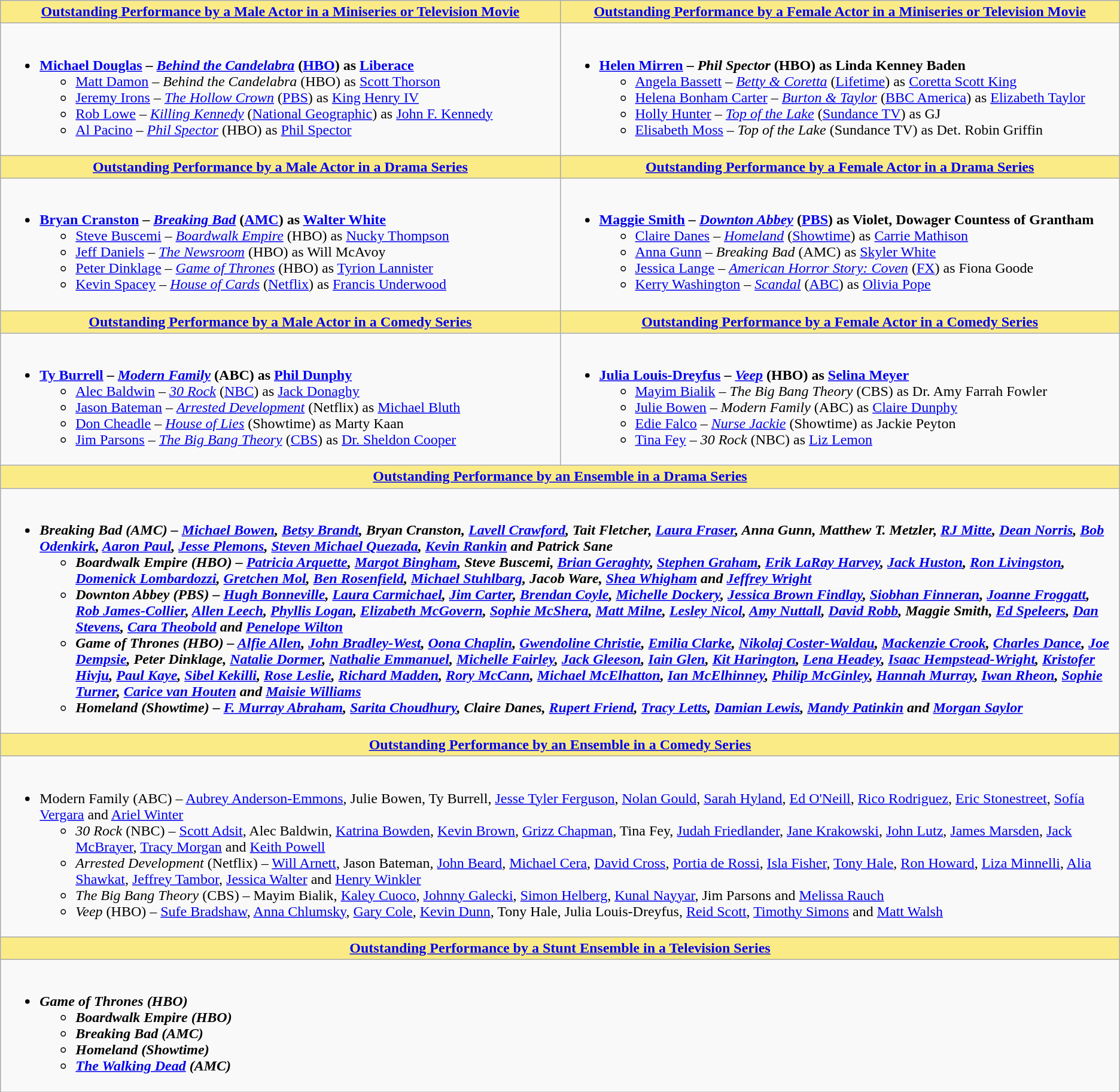<table class=wikitable style="width="100%">
<tr>
<th style="background:#FAEB86;" width="50%"><a href='#'>Outstanding Performance by a Male Actor in a Miniseries or Television Movie</a></th>
<th style="background:#FAEB86;" width="50%"><a href='#'>Outstanding Performance by a Female Actor in a Miniseries or Television Movie</a></th>
</tr>
<tr>
<td valign="top"><br><ul><li><strong><a href='#'>Michael Douglas</a> – <em><a href='#'>Behind the Candelabra</a></em> (<a href='#'>HBO</a>) as <a href='#'>Liberace</a></strong><ul><li><a href='#'>Matt Damon</a> – <em>Behind the Candelabra</em> (HBO) as <a href='#'>Scott Thorson</a></li><li><a href='#'>Jeremy Irons</a> – <em><a href='#'>The Hollow Crown</a></em> (<a href='#'>PBS</a>) as <a href='#'>King Henry IV</a></li><li><a href='#'>Rob Lowe</a> – <em><a href='#'>Killing Kennedy</a></em> (<a href='#'>National Geographic</a>) as <a href='#'>John F. Kennedy</a></li><li><a href='#'>Al Pacino</a> – <em><a href='#'>Phil Spector</a></em> (HBO) as <a href='#'>Phil Spector</a></li></ul></li></ul></td>
<td valign="top"><br><ul><li><strong><a href='#'>Helen Mirren</a> – <em>Phil Spector</em> (HBO) as Linda Kenney Baden</strong><ul><li><a href='#'>Angela Bassett</a> – <em><a href='#'>Betty & Coretta</a></em> (<a href='#'>Lifetime</a>) as <a href='#'>Coretta Scott King</a></li><li><a href='#'>Helena Bonham Carter</a> – <em><a href='#'>Burton & Taylor</a></em> (<a href='#'>BBC America</a>) as <a href='#'>Elizabeth Taylor</a></li><li><a href='#'>Holly Hunter</a> – <em><a href='#'>Top of the Lake</a></em> (<a href='#'>Sundance TV</a>) as GJ</li><li><a href='#'>Elisabeth Moss</a> – <em>Top of the Lake</em> (Sundance TV) as Det. Robin Griffin</li></ul></li></ul></td>
</tr>
<tr>
<th style="background:#FAEB86;"><a href='#'>Outstanding Performance by a Male Actor in a Drama Series</a></th>
<th style="background:#FAEB86;"><a href='#'>Outstanding Performance by a Female Actor in a Drama Series</a></th>
</tr>
<tr>
<td valign="top"><br><ul><li><strong><a href='#'>Bryan Cranston</a> – <em><a href='#'>Breaking Bad</a></em> (<a href='#'>AMC</a>) as <a href='#'>Walter White</a></strong><ul><li><a href='#'>Steve Buscemi</a> – <em><a href='#'>Boardwalk Empire</a></em> (HBO) as <a href='#'>Nucky Thompson</a></li><li><a href='#'>Jeff Daniels</a> – <em><a href='#'>The Newsroom</a></em> (HBO) as Will McAvoy</li><li><a href='#'>Peter Dinklage</a> – <em><a href='#'>Game of Thrones</a></em> (HBO) as <a href='#'>Tyrion Lannister</a></li><li><a href='#'>Kevin Spacey</a> – <em><a href='#'>House of Cards</a></em> (<a href='#'>Netflix</a>) as <a href='#'>Francis Underwood</a></li></ul></li></ul></td>
<td valign="top"><br><ul><li><strong><a href='#'>Maggie Smith</a> – <em><a href='#'>Downton Abbey</a></em> (<a href='#'>PBS</a>) as Violet, Dowager Countess of Grantham</strong><ul><li><a href='#'>Claire Danes</a> – <em><a href='#'>Homeland</a></em> (<a href='#'>Showtime</a>) as <a href='#'>Carrie Mathison</a></li><li><a href='#'>Anna Gunn</a> – <em>Breaking Bad</em> (AMC) as <a href='#'>Skyler White</a></li><li><a href='#'>Jessica Lange</a> – <em><a href='#'>American Horror Story: Coven</a></em> (<a href='#'>FX</a>) as Fiona Goode</li><li><a href='#'>Kerry Washington</a> – <em><a href='#'>Scandal</a></em> (<a href='#'>ABC</a>) as <a href='#'>Olivia Pope</a></li></ul></li></ul></td>
</tr>
<tr>
<th style="background:#FAEB86;"><a href='#'>Outstanding Performance by a Male Actor in a Comedy Series</a></th>
<th style="background:#FAEB86;"><a href='#'>Outstanding Performance by a Female Actor in a Comedy Series</a></th>
</tr>
<tr>
<td valign="top"><br><ul><li><strong><a href='#'>Ty Burrell</a> – <em><a href='#'>Modern Family</a></em> (ABC) as <a href='#'>Phil Dunphy</a></strong><ul><li><a href='#'>Alec Baldwin</a> – <em><a href='#'>30 Rock</a></em> (<a href='#'>NBC</a>) as <a href='#'>Jack Donaghy</a></li><li><a href='#'>Jason Bateman</a> – <em><a href='#'>Arrested Development</a></em> (Netflix) as <a href='#'>Michael Bluth</a></li><li><a href='#'>Don Cheadle</a> – <em><a href='#'>House of Lies</a></em> (Showtime) as Marty Kaan</li><li><a href='#'>Jim Parsons</a> – <em><a href='#'>The Big Bang Theory</a></em> (<a href='#'>CBS</a>) as <a href='#'>Dr. Sheldon Cooper</a></li></ul></li></ul></td>
<td valign="top"><br><ul><li><strong><a href='#'>Julia Louis-Dreyfus</a> – <em><a href='#'>Veep</a></em> (HBO) as <a href='#'>Selina Meyer</a></strong><ul><li><a href='#'>Mayim Bialik</a> – <em>The Big Bang Theory</em> (CBS) as Dr. Amy Farrah Fowler</li><li><a href='#'>Julie Bowen</a> – <em>Modern Family</em> (ABC) as <a href='#'>Claire Dunphy</a></li><li><a href='#'>Edie Falco</a> – <em><a href='#'>Nurse Jackie</a></em> (Showtime) as Jackie Peyton</li><li><a href='#'>Tina Fey</a> – <em>30 Rock</em> (NBC) as <a href='#'>Liz Lemon</a></li></ul></li></ul></td>
</tr>
<tr>
<th colspan="2" style="background:#FAEB86;"><a href='#'>Outstanding Performance by an Ensemble in a Drama Series</a></th>
</tr>
<tr>
<td colspan="2" style="vertical-align:top;"><br><ul><li><strong><em>Breaking Bad<em> (AMC) – <a href='#'>Michael Bowen</a>, <a href='#'>Betsy Brandt</a>, Bryan Cranston, <a href='#'>Lavell Crawford</a>, Tait Fletcher, <a href='#'>Laura Fraser</a>, Anna Gunn, Matthew T. Metzler, <a href='#'>RJ Mitte</a>, <a href='#'>Dean Norris</a>, <a href='#'>Bob Odenkirk</a>, <a href='#'>Aaron Paul</a>, <a href='#'>Jesse Plemons</a>, <a href='#'>Steven Michael Quezada</a>, <a href='#'>Kevin Rankin</a> and Patrick Sane<strong><ul><li></em>Boardwalk Empire<em> (HBO) – <a href='#'>Patricia Arquette</a>, <a href='#'>Margot Bingham</a>, Steve Buscemi, <a href='#'>Brian Geraghty</a>, <a href='#'>Stephen Graham</a>, <a href='#'>Erik LaRay Harvey</a>, <a href='#'>Jack Huston</a>, <a href='#'>Ron Livingston</a>, <a href='#'>Domenick Lombardozzi</a>, <a href='#'>Gretchen Mol</a>, <a href='#'>Ben Rosenfield</a>, <a href='#'>Michael Stuhlbarg</a>, Jacob Ware, <a href='#'>Shea Whigham</a> and <a href='#'>Jeffrey Wright</a></li><li></em>Downton Abbey<em> (PBS) – <a href='#'>Hugh Bonneville</a>, <a href='#'>Laura Carmichael</a>, <a href='#'>Jim Carter</a>, <a href='#'>Brendan Coyle</a>, <a href='#'>Michelle Dockery</a>, <a href='#'>Jessica Brown Findlay</a>, <a href='#'>Siobhan Finneran</a>, <a href='#'>Joanne Froggatt</a>, <a href='#'>Rob James-Collier</a>, <a href='#'>Allen Leech</a>, <a href='#'>Phyllis Logan</a>, <a href='#'>Elizabeth McGovern</a>, <a href='#'>Sophie McShera</a>, <a href='#'>Matt Milne</a>, <a href='#'>Lesley Nicol</a>, <a href='#'>Amy Nuttall</a>, <a href='#'>David Robb</a>, Maggie Smith, <a href='#'>Ed Speleers</a>, <a href='#'>Dan Stevens</a>, <a href='#'>Cara Theobold</a> and <a href='#'>Penelope Wilton</a></li><li></em>Game of Thrones<em> (HBO) – <a href='#'>Alfie Allen</a>, <a href='#'>John Bradley-West</a>, <a href='#'>Oona Chaplin</a>, <a href='#'>Gwendoline Christie</a>, <a href='#'>Emilia Clarke</a>, <a href='#'>Nikolaj Coster-Waldau</a>, <a href='#'>Mackenzie Crook</a>, <a href='#'>Charles Dance</a>, <a href='#'>Joe Dempsie</a>, Peter Dinklage, <a href='#'>Natalie Dormer</a>, <a href='#'>Nathalie Emmanuel</a>, <a href='#'>Michelle Fairley</a>, <a href='#'>Jack Gleeson</a>, <a href='#'>Iain Glen</a>, <a href='#'>Kit Harington</a>, <a href='#'>Lena Headey</a>, <a href='#'>Isaac Hempstead-Wright</a>, <a href='#'>Kristofer Hivju</a>, <a href='#'>Paul Kaye</a>, <a href='#'>Sibel Kekilli</a>, <a href='#'>Rose Leslie</a>, <a href='#'>Richard Madden</a>, <a href='#'>Rory McCann</a>, <a href='#'>Michael McElhatton</a>, <a href='#'>Ian McElhinney</a>, <a href='#'>Philip McGinley</a>, <a href='#'>Hannah Murray</a>, <a href='#'>Iwan Rheon</a>, <a href='#'>Sophie Turner</a>, <a href='#'>Carice van Houten</a> and <a href='#'>Maisie Williams</a></li><li></em>Homeland<em> (Showtime) – <a href='#'>F. Murray Abraham</a>, <a href='#'>Sarita Choudhury</a>, Claire Danes, <a href='#'>Rupert Friend</a>, <a href='#'>Tracy Letts</a>, <a href='#'>Damian Lewis</a>, <a href='#'>Mandy Patinkin</a> and <a href='#'>Morgan Saylor</a></li></ul></li></ul></td>
</tr>
<tr>
<th colspan="2" style="background:#FAEB86;"><a href='#'>Outstanding Performance by an Ensemble in a Comedy Series</a></th>
</tr>
<tr>
<td colspan="2" style="vertical-align:top;"><br><ul><li></em></strong>Modern Family</em> (ABC) – <a href='#'>Aubrey Anderson-Emmons</a>, Julie Bowen, Ty Burrell, <a href='#'>Jesse Tyler Ferguson</a>, <a href='#'>Nolan Gould</a>, <a href='#'>Sarah Hyland</a>, <a href='#'>Ed O'Neill</a>, <a href='#'>Rico Rodriguez</a>, <a href='#'>Eric Stonestreet</a>, <a href='#'>Sofía Vergara</a> and <a href='#'>Ariel Winter</a></strong><ul><li><em>30 Rock</em> (NBC) – <a href='#'>Scott Adsit</a>, Alec Baldwin, <a href='#'>Katrina Bowden</a>, <a href='#'>Kevin Brown</a>, <a href='#'>Grizz Chapman</a>, Tina Fey, <a href='#'>Judah Friedlander</a>, <a href='#'>Jane Krakowski</a>, <a href='#'>John Lutz</a>, <a href='#'>James Marsden</a>, <a href='#'>Jack McBrayer</a>, <a href='#'>Tracy Morgan</a> and <a href='#'>Keith Powell</a></li><li><em>Arrested Development</em> (Netflix) – <a href='#'>Will Arnett</a>, Jason Bateman, <a href='#'>John Beard</a>, <a href='#'>Michael Cera</a>, <a href='#'>David Cross</a>, <a href='#'>Portia de Rossi</a>, <a href='#'>Isla Fisher</a>, <a href='#'>Tony Hale</a>, <a href='#'>Ron Howard</a>, <a href='#'>Liza Minnelli</a>, <a href='#'>Alia Shawkat</a>, <a href='#'>Jeffrey Tambor</a>, <a href='#'>Jessica Walter</a> and <a href='#'>Henry Winkler</a></li><li><em>The Big Bang Theory</em> (CBS) – Mayim Bialik, <a href='#'>Kaley Cuoco</a>, <a href='#'>Johnny Galecki</a>, <a href='#'>Simon Helberg</a>, <a href='#'>Kunal Nayyar</a>, Jim Parsons and <a href='#'>Melissa Rauch</a></li><li><em>Veep</em> (HBO) – <a href='#'>Sufe Bradshaw</a>, <a href='#'>Anna Chlumsky</a>, <a href='#'>Gary Cole</a>, <a href='#'>Kevin Dunn</a>, Tony Hale, Julia Louis-Dreyfus, <a href='#'>Reid Scott</a>, <a href='#'>Timothy Simons</a> and <a href='#'>Matt Walsh</a></li></ul></li></ul></td>
</tr>
<tr>
<th colspan="2" style="background:#FAEB86;"><a href='#'>Outstanding Performance by a Stunt Ensemble in a Television Series</a></th>
</tr>
<tr>
<td colspan="2" style="vertical-align:top;"><br><ul><li><strong><em>Game of Thrones<em> (HBO)<strong><ul><li></em>Boardwalk Empire<em> (HBO)</li><li></em>Breaking Bad<em> (AMC)</li><li></em>Homeland<em> (Showtime)</li><li></em><a href='#'>The Walking Dead</a><em> (AMC)</li></ul></li></ul></td>
</tr>
</table>
